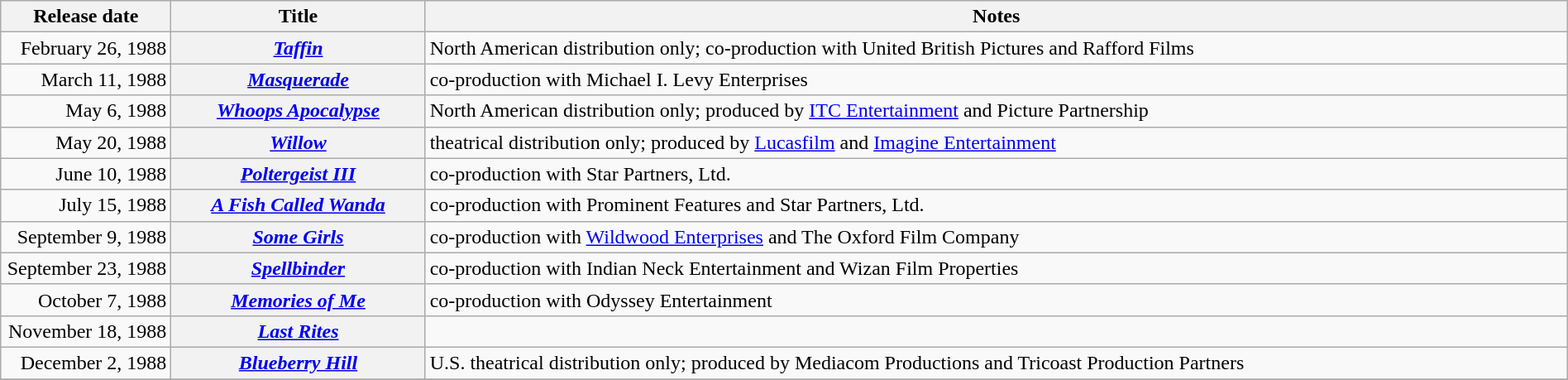<table class="wikitable sortable" style="width:100%;">
<tr>
<th scope="col" style="width:130px;">Release date</th>
<th>Title</th>
<th>Notes</th>
</tr>
<tr>
<td style="text-align:right;">February 26, 1988</td>
<th scope="row"><em><a href='#'>Taffin</a></em></th>
<td>North American distribution only; co-production with United British Pictures and Rafford Films</td>
</tr>
<tr>
<td style="text-align:right;">March 11, 1988</td>
<th scope="row"><em><a href='#'>Masquerade</a></em></th>
<td>co-production with Michael I. Levy Enterprises</td>
</tr>
<tr>
<td style="text-align:right;">May 6, 1988</td>
<th scope="row"><em><a href='#'>Whoops Apocalypse</a></em></th>
<td>North American distribution only; produced by <a href='#'>ITC Entertainment</a> and Picture Partnership</td>
</tr>
<tr>
<td style="text-align:right;">May 20, 1988</td>
<th scope="row"><em><a href='#'>Willow</a></em></th>
<td>theatrical distribution only; produced by <a href='#'>Lucasfilm</a> and <a href='#'>Imagine Entertainment</a></td>
</tr>
<tr>
<td style="text-align:right;">June 10, 1988</td>
<th scope="row"><em><a href='#'>Poltergeist III</a></em></th>
<td>co-production with Star Partners, Ltd.</td>
</tr>
<tr>
<td style="text-align:right;">July 15, 1988</td>
<th scope="row"><em><a href='#'>A Fish Called Wanda</a></em></th>
<td>co-production with Prominent Features and Star Partners, Ltd.</td>
</tr>
<tr>
<td style="text-align:right;">September 9, 1988</td>
<th scope="row"><em><a href='#'>Some Girls</a></em></th>
<td>co-production with <a href='#'>Wildwood Enterprises</a> and The Oxford Film Company</td>
</tr>
<tr>
<td style="text-align:right;">September 23, 1988</td>
<th scope="row"><em><a href='#'>Spellbinder</a></em></th>
<td>co-production with Indian Neck Entertainment and Wizan Film Properties</td>
</tr>
<tr>
<td style="text-align:right;">October 7, 1988</td>
<th scope="row"><em><a href='#'>Memories of Me</a></em></th>
<td>co-production with Odyssey Entertainment</td>
</tr>
<tr>
<td style="text-align:right;">November 18, 1988</td>
<th scope="row"><em><a href='#'>Last Rites</a></em></th>
<td></td>
</tr>
<tr>
<td style="text-align:right;">December 2, 1988</td>
<th scope="row"><em><a href='#'>Blueberry Hill</a></em></th>
<td>U.S. theatrical distribution only; produced by Mediacom Productions and Tricoast Production Partners</td>
</tr>
<tr>
</tr>
</table>
